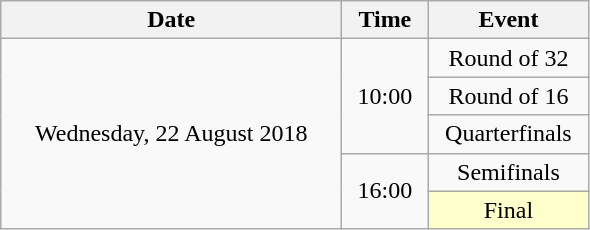<table class = "wikitable" style="text-align:center;">
<tr>
<th width=220>Date</th>
<th width=50>Time</th>
<th width=100>Event</th>
</tr>
<tr>
<td rowspan=5>Wednesday, 22 August 2018</td>
<td rowspan=3>10:00</td>
<td>Round of 32</td>
</tr>
<tr>
<td>Round of 16</td>
</tr>
<tr>
<td>Quarterfinals</td>
</tr>
<tr>
<td rowspan=2>16:00</td>
<td>Semifinals</td>
</tr>
<tr>
<td bgcolor=ffffcc>Final</td>
</tr>
</table>
